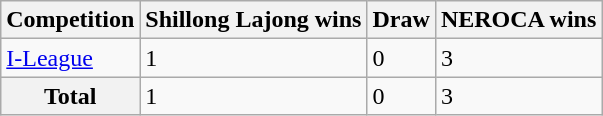<table class="wikitable">
<tr>
<th>Competition</th>
<th>Shillong Lajong wins</th>
<th>Draw</th>
<th>NEROCA wins</th>
</tr>
<tr>
<td><a href='#'>I-League</a></td>
<td>1</td>
<td>0</td>
<td>3</td>
</tr>
<tr>
<th>Total</th>
<td>1</td>
<td>0</td>
<td>3</td>
</tr>
</table>
